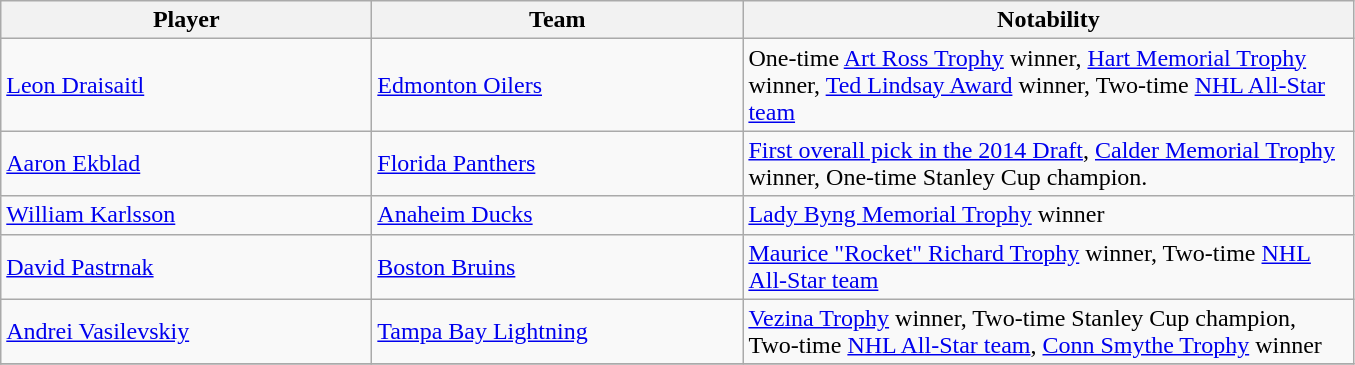<table class="wikitable">
<tr>
<th style="width:15em">Player</th>
<th style="width:15em">Team</th>
<th style="width:25em">Notability</th>
</tr>
<tr>
<td><a href='#'>Leon Draisaitl</a></td>
<td><a href='#'>Edmonton Oilers</a></td>
<td>One-time <a href='#'>Art Ross Trophy</a> winner, <a href='#'>Hart Memorial Trophy</a> winner, <a href='#'>Ted Lindsay Award</a> winner, Two-time <a href='#'>NHL All-Star team</a></td>
</tr>
<tr>
<td><a href='#'>Aaron Ekblad</a></td>
<td><a href='#'>Florida Panthers</a></td>
<td><a href='#'>First overall pick in the 2014 Draft</a>, <a href='#'>Calder Memorial Trophy</a> winner, One-time Stanley Cup champion.</td>
</tr>
<tr>
<td><a href='#'>William Karlsson</a></td>
<td><a href='#'>Anaheim Ducks</a></td>
<td><a href='#'>Lady Byng Memorial Trophy</a> winner</td>
</tr>
<tr>
<td><a href='#'>David Pastrnak</a></td>
<td><a href='#'>Boston Bruins</a></td>
<td><a href='#'>Maurice "Rocket" Richard Trophy</a> winner, Two-time <a href='#'>NHL All-Star team</a></td>
</tr>
<tr>
<td><a href='#'>Andrei Vasilevskiy</a></td>
<td><a href='#'>Tampa Bay Lightning</a></td>
<td><a href='#'>Vezina Trophy</a> winner, Two-time Stanley Cup champion, Two-time <a href='#'>NHL All-Star team</a>, <a href='#'>Conn Smythe Trophy</a> winner</td>
</tr>
<tr>
</tr>
</table>
